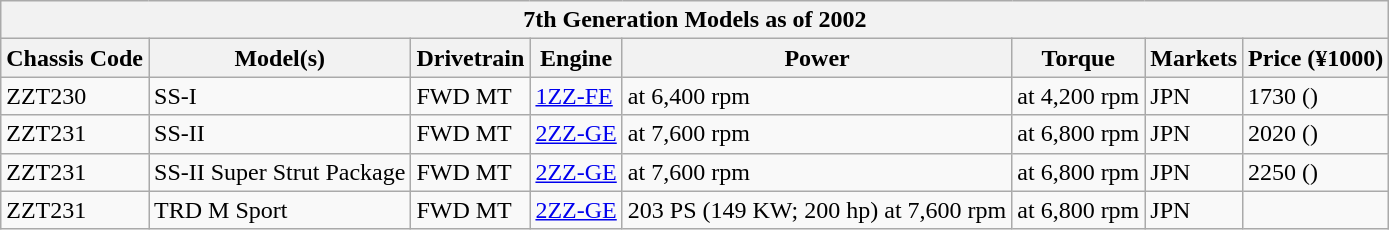<table class="wikitable">
<tr>
<th colspan="8">7th Generation Models as of 2002</th>
</tr>
<tr>
<th>Chassis Code</th>
<th>Model(s)</th>
<th>Drivetrain</th>
<th>Engine</th>
<th>Power</th>
<th>Torque</th>
<th>Markets</th>
<th>Price (¥1000)</th>
</tr>
<tr>
<td>ZZT230</td>
<td>SS-I</td>
<td>FWD MT</td>
<td><a href='#'>1ZZ-FE</a></td>
<td> at 6,400 rpm</td>
<td> at 4,200 rpm</td>
<td>JPN</td>
<td>1730 ()</td>
</tr>
<tr>
<td>ZZT231</td>
<td>SS-II</td>
<td>FWD MT</td>
<td><a href='#'>2ZZ-GE</a></td>
<td> at 7,600 rpm</td>
<td> at 6,800 rpm</td>
<td>JPN</td>
<td>2020 ()</td>
</tr>
<tr>
<td>ZZT231</td>
<td>SS-II Super Strut Package</td>
<td>FWD MT</td>
<td><a href='#'>2ZZ-GE</a></td>
<td> at 7,600 rpm</td>
<td> at 6,800 rpm</td>
<td>JPN</td>
<td>2250 ()</td>
</tr>
<tr>
<td>ZZT231</td>
<td>TRD M Sport</td>
<td>FWD MT</td>
<td><a href='#'>2ZZ-GE</a></td>
<td>203 PS (149 KW; 200 hp) at 7,600 rpm</td>
<td> at 6,800 rpm</td>
<td>JPN</td>
<td></td>
</tr>
</table>
